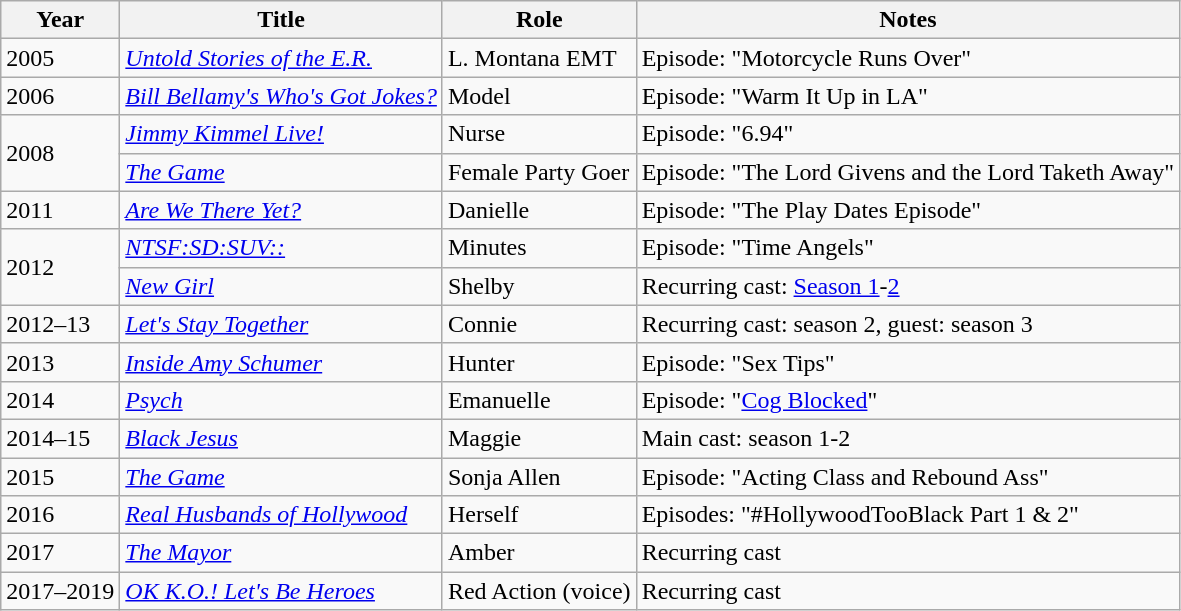<table class="wikitable sortable">
<tr>
<th>Year</th>
<th>Title</th>
<th>Role</th>
<th class="unsortable">Notes</th>
</tr>
<tr>
<td>2005</td>
<td><em><a href='#'>Untold Stories of the E.R.</a></em></td>
<td>L. Montana EMT</td>
<td>Episode: "Motorcycle Runs Over"</td>
</tr>
<tr>
<td>2006</td>
<td><em><a href='#'>Bill Bellamy's Who's Got Jokes?</a></em></td>
<td>Model</td>
<td>Episode: "Warm It Up in LA"</td>
</tr>
<tr>
<td rowspan=2>2008</td>
<td><em><a href='#'>Jimmy Kimmel Live!</a></em></td>
<td>Nurse</td>
<td>Episode: "6.94"</td>
</tr>
<tr>
<td><em><a href='#'>The Game</a></em></td>
<td>Female Party Goer</td>
<td>Episode: "The Lord Givens and the Lord Taketh Away"</td>
</tr>
<tr>
<td>2011</td>
<td><em><a href='#'>Are We There Yet?</a></em></td>
<td>Danielle</td>
<td>Episode: "The Play Dates Episode"</td>
</tr>
<tr>
<td rowspan=2>2012</td>
<td><em><a href='#'>NTSF:SD:SUV::</a></em></td>
<td>Minutes</td>
<td>Episode: "Time Angels"</td>
</tr>
<tr>
<td><em><a href='#'>New Girl</a></em></td>
<td>Shelby</td>
<td>Recurring cast: <a href='#'>Season 1</a>-<a href='#'>2</a></td>
</tr>
<tr>
<td>2012–13</td>
<td><em><a href='#'>Let's Stay Together</a></em></td>
<td>Connie</td>
<td>Recurring cast: season 2, guest: season 3</td>
</tr>
<tr>
<td>2013</td>
<td><em><a href='#'>Inside Amy Schumer</a></em></td>
<td>Hunter</td>
<td>Episode: "Sex Tips"</td>
</tr>
<tr>
<td>2014</td>
<td><em><a href='#'>Psych</a></em></td>
<td>Emanuelle</td>
<td>Episode: "<a href='#'>Cog Blocked</a>"</td>
</tr>
<tr>
<td>2014–15</td>
<td><em><a href='#'>Black Jesus</a></em></td>
<td>Maggie</td>
<td>Main cast: season 1-2</td>
</tr>
<tr>
<td>2015</td>
<td><em><a href='#'>The Game</a></em></td>
<td>Sonja Allen</td>
<td>Episode: "Acting Class and Rebound Ass"</td>
</tr>
<tr>
<td>2016</td>
<td><em><a href='#'>Real Husbands of Hollywood</a></em></td>
<td>Herself</td>
<td>Episodes: "#HollywoodTooBlack Part 1 & 2"</td>
</tr>
<tr>
<td>2017</td>
<td><em><a href='#'>The Mayor</a></em></td>
<td>Amber</td>
<td>Recurring cast</td>
</tr>
<tr>
<td>2017–2019</td>
<td><em><a href='#'>OK K.O.! Let's Be Heroes</a></em></td>
<td>Red Action (voice)</td>
<td>Recurring cast</td>
</tr>
</table>
